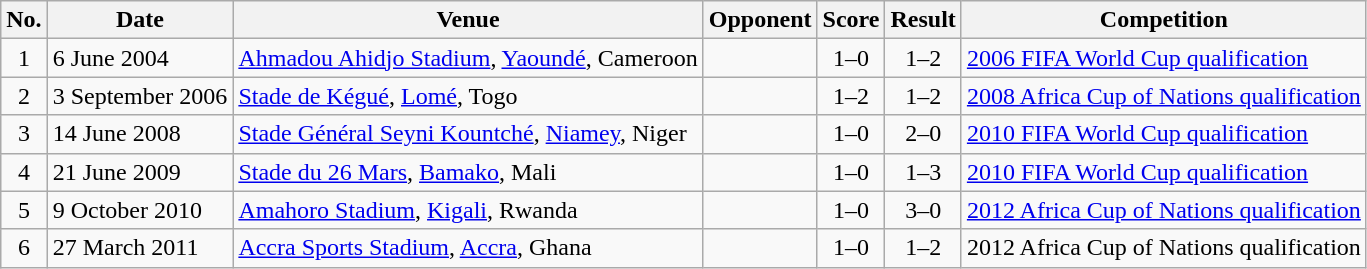<table class="wikitable sortable">
<tr>
<th scope="col">No.</th>
<th scope="col">Date</th>
<th scope="col">Venue</th>
<th scope="col">Opponent</th>
<th scope="col">Score</th>
<th scope="col">Result</th>
<th scope="col">Competition</th>
</tr>
<tr>
<td style="text-align:center">1</td>
<td>6 June 2004</td>
<td><a href='#'>Ahmadou Ahidjo Stadium</a>, <a href='#'>Yaoundé</a>, Cameroon</td>
<td></td>
<td style="text-align:center">1–0</td>
<td style="text-align:center">1–2</td>
<td><a href='#'>2006 FIFA World Cup qualification</a></td>
</tr>
<tr>
<td style="text-align:center">2</td>
<td>3 September 2006</td>
<td><a href='#'>Stade de Kégué</a>, <a href='#'>Lomé</a>, Togo</td>
<td></td>
<td style="text-align:center">1–2</td>
<td style="text-align:center">1–2</td>
<td><a href='#'>2008 Africa Cup of Nations qualification</a></td>
</tr>
<tr>
<td style="text-align:center">3</td>
<td>14 June 2008</td>
<td><a href='#'>Stade Général Seyni Kountché</a>, <a href='#'>Niamey</a>, Niger</td>
<td></td>
<td style="text-align:center">1–0</td>
<td style="text-align:center">2–0</td>
<td><a href='#'>2010 FIFA World Cup qualification</a></td>
</tr>
<tr>
<td style="text-align:center">4</td>
<td>21 June 2009</td>
<td><a href='#'>Stade du 26 Mars</a>, <a href='#'>Bamako</a>, Mali</td>
<td></td>
<td style="text-align:center">1–0</td>
<td style="text-align:center">1–3</td>
<td><a href='#'>2010 FIFA World Cup qualification</a></td>
</tr>
<tr>
<td style="text-align:center">5</td>
<td>9 October 2010</td>
<td><a href='#'>Amahoro Stadium</a>, <a href='#'>Kigali</a>, Rwanda</td>
<td></td>
<td style="text-align:center">1–0</td>
<td style="text-align:center">3–0</td>
<td><a href='#'>2012 Africa Cup of Nations qualification</a></td>
</tr>
<tr>
<td style="text-align:center">6</td>
<td>27 March 2011</td>
<td><a href='#'>Accra Sports Stadium</a>, <a href='#'>Accra</a>, Ghana</td>
<td></td>
<td style="text-align:center">1–0</td>
<td style="text-align:center">1–2</td>
<td>2012 Africa Cup of Nations qualification</td>
</tr>
</table>
